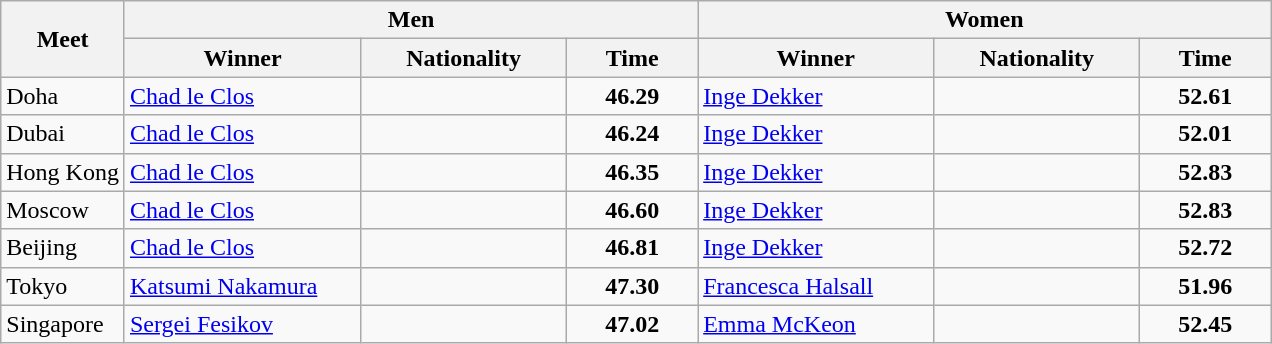<table class="wikitable">
<tr>
<th rowspan="2">Meet</th>
<th colspan="3">Men</th>
<th colspan="3">Women</th>
</tr>
<tr>
<th width=150>Winner</th>
<th width=130>Nationality</th>
<th width=80>Time</th>
<th width=150>Winner</th>
<th width=130>Nationality</th>
<th width=80>Time</th>
</tr>
<tr>
<td>Doha</td>
<td><a href='#'>Chad le Clos</a></td>
<td></td>
<td align=center><strong>46.29</strong></td>
<td><a href='#'>Inge Dekker</a></td>
<td></td>
<td align=center><strong>52.61</strong></td>
</tr>
<tr>
<td>Dubai</td>
<td><a href='#'>Chad le Clos</a></td>
<td></td>
<td align=center><strong>46.24</strong></td>
<td><a href='#'>Inge Dekker</a></td>
<td></td>
<td align=center><strong>52.01</strong></td>
</tr>
<tr>
<td>Hong Kong</td>
<td><a href='#'>Chad le Clos</a></td>
<td></td>
<td align=center><strong>46.35</strong></td>
<td><a href='#'>Inge Dekker</a></td>
<td></td>
<td align=center><strong>52.83</strong></td>
</tr>
<tr>
<td>Moscow</td>
<td><a href='#'>Chad le Clos</a></td>
<td></td>
<td align=center><strong>46.60</strong></td>
<td><a href='#'>Inge Dekker</a></td>
<td></td>
<td align=center><strong>52.83</strong></td>
</tr>
<tr>
<td>Beijing</td>
<td><a href='#'>Chad le Clos</a></td>
<td></td>
<td align=center><strong>46.81</strong></td>
<td><a href='#'>Inge Dekker</a></td>
<td></td>
<td align=center><strong>52.72</strong></td>
</tr>
<tr>
<td>Tokyo</td>
<td><a href='#'>Katsumi Nakamura</a></td>
<td></td>
<td align=center><strong>47.30</strong></td>
<td><a href='#'>Francesca Halsall</a></td>
<td></td>
<td align=center><strong>51.96</strong></td>
</tr>
<tr>
<td>Singapore</td>
<td><a href='#'>Sergei Fesikov</a></td>
<td></td>
<td align=center><strong>47.02</strong></td>
<td><a href='#'>Emma McKeon</a></td>
<td></td>
<td align=center><strong>52.45</strong></td>
</tr>
</table>
